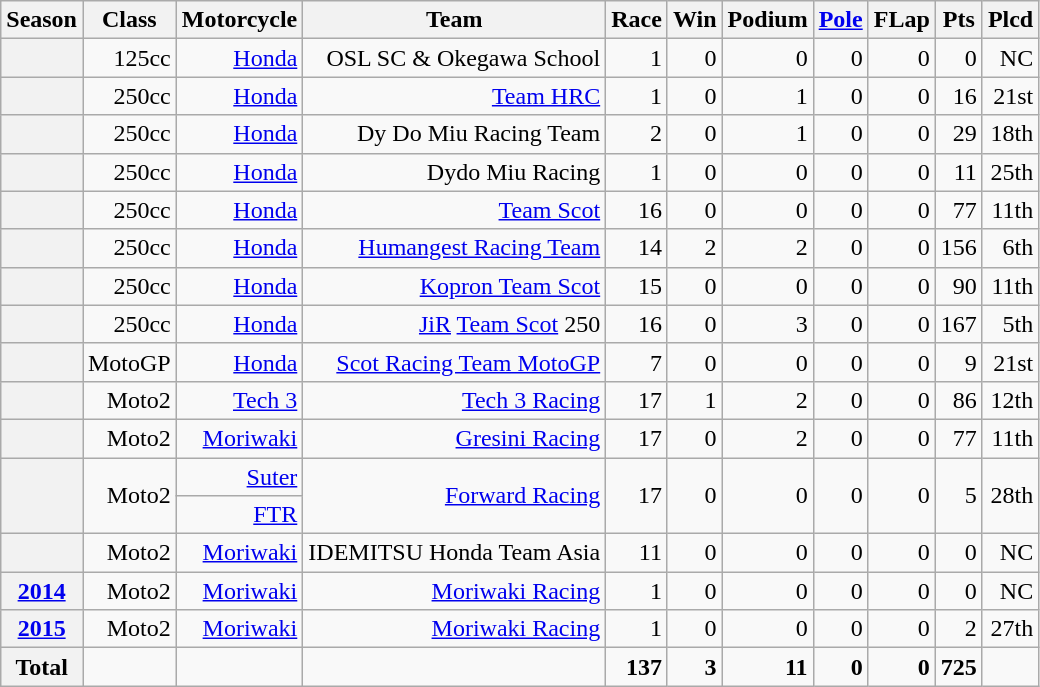<table class="wikitable">
<tr>
<th>Season</th>
<th>Class</th>
<th>Motorcycle</th>
<th>Team</th>
<th>Race</th>
<th>Win</th>
<th>Podium</th>
<th><a href='#'>Pole</a></th>
<th>FLap</th>
<th>Pts</th>
<th>Plcd</th>
</tr>
<tr align="right">
<th></th>
<td>125cc</td>
<td><a href='#'>Honda</a></td>
<td>OSL SC & Okegawa School</td>
<td>1</td>
<td>0</td>
<td>0</td>
<td>0</td>
<td>0</td>
<td>0</td>
<td>NC</td>
</tr>
<tr align="right">
<th></th>
<td>250cc</td>
<td><a href='#'>Honda</a></td>
<td><a href='#'>Team HRC</a></td>
<td>1</td>
<td>0</td>
<td>1</td>
<td>0</td>
<td>0</td>
<td>16</td>
<td>21st</td>
</tr>
<tr align="right">
<th></th>
<td>250cc</td>
<td><a href='#'>Honda</a></td>
<td>Dy Do Miu Racing Team</td>
<td>2</td>
<td>0</td>
<td>1</td>
<td>0</td>
<td>0</td>
<td>29</td>
<td>18th</td>
</tr>
<tr align="right">
<th></th>
<td>250cc</td>
<td><a href='#'>Honda</a></td>
<td>Dydo Miu Racing</td>
<td>1</td>
<td>0</td>
<td>0</td>
<td>0</td>
<td>0</td>
<td>11</td>
<td>25th</td>
</tr>
<tr align="right">
<th></th>
<td>250cc</td>
<td><a href='#'>Honda</a></td>
<td><a href='#'>Team Scot</a></td>
<td>16</td>
<td>0</td>
<td>0</td>
<td>0</td>
<td>0</td>
<td>77</td>
<td>11th</td>
</tr>
<tr align="right">
<th></th>
<td>250cc</td>
<td><a href='#'>Honda</a></td>
<td><a href='#'>Humangest Racing Team</a></td>
<td>14</td>
<td>2</td>
<td>2</td>
<td>0</td>
<td>0</td>
<td>156</td>
<td>6th</td>
</tr>
<tr align="right">
<th></th>
<td>250cc</td>
<td><a href='#'>Honda</a></td>
<td><a href='#'>Kopron Team Scot</a></td>
<td>15</td>
<td>0</td>
<td>0</td>
<td>0</td>
<td>0</td>
<td>90</td>
<td>11th</td>
</tr>
<tr align="right">
<th></th>
<td>250cc</td>
<td><a href='#'>Honda</a></td>
<td><a href='#'>JiR</a> <a href='#'>Team Scot</a> 250</td>
<td>16</td>
<td>0</td>
<td>3</td>
<td>0</td>
<td>0</td>
<td>167</td>
<td>5th</td>
</tr>
<tr align="right">
<th></th>
<td>MotoGP</td>
<td><a href='#'>Honda</a></td>
<td><a href='#'>Scot Racing Team MotoGP</a></td>
<td>7</td>
<td>0</td>
<td>0</td>
<td>0</td>
<td>0</td>
<td>9</td>
<td>21st</td>
</tr>
<tr align="right">
<th></th>
<td>Moto2</td>
<td><a href='#'>Tech 3</a></td>
<td><a href='#'>Tech 3 Racing</a></td>
<td>17</td>
<td>1</td>
<td>2</td>
<td>0</td>
<td>0</td>
<td>86</td>
<td>12th</td>
</tr>
<tr align="right">
<th></th>
<td>Moto2</td>
<td><a href='#'>Moriwaki</a></td>
<td><a href='#'>Gresini Racing</a></td>
<td>17</td>
<td>0</td>
<td>2</td>
<td>0</td>
<td>0</td>
<td>77</td>
<td>11th</td>
</tr>
<tr align="right">
<th rowspan=2></th>
<td rowspan=2>Moto2</td>
<td><a href='#'>Suter</a></td>
<td rowspan=2><a href='#'>Forward Racing</a></td>
<td rowspan=2>17</td>
<td rowspan=2>0</td>
<td rowspan=2>0</td>
<td rowspan=2>0</td>
<td rowspan=2>0</td>
<td rowspan=2>5</td>
<td rowspan=2>28th</td>
</tr>
<tr align="right">
<td><a href='#'>FTR</a></td>
</tr>
<tr align="right">
<th></th>
<td>Moto2</td>
<td><a href='#'>Moriwaki</a></td>
<td>IDEMITSU Honda Team Asia</td>
<td>11</td>
<td>0</td>
<td>0</td>
<td>0</td>
<td>0</td>
<td>0</td>
<td>NC</td>
</tr>
<tr align="right">
<th><a href='#'>2014</a></th>
<td>Moto2</td>
<td><a href='#'>Moriwaki</a></td>
<td><a href='#'>Moriwaki Racing</a></td>
<td>1</td>
<td>0</td>
<td>0</td>
<td>0</td>
<td>0</td>
<td>0</td>
<td>NC</td>
</tr>
<tr align="right">
<th><a href='#'>2015</a></th>
<td>Moto2</td>
<td><a href='#'>Moriwaki</a></td>
<td><a href='#'>Moriwaki Racing</a></td>
<td>1</td>
<td>0</td>
<td>0</td>
<td>0</td>
<td>0</td>
<td>2</td>
<td>27th</td>
</tr>
<tr align="right">
<th>Total</th>
<td></td>
<td></td>
<td></td>
<td><strong>137</strong></td>
<td><strong>3</strong></td>
<td><strong>11</strong></td>
<td><strong>0</strong></td>
<td><strong>0</strong></td>
<td><strong>725</strong></td>
<td></td>
</tr>
</table>
